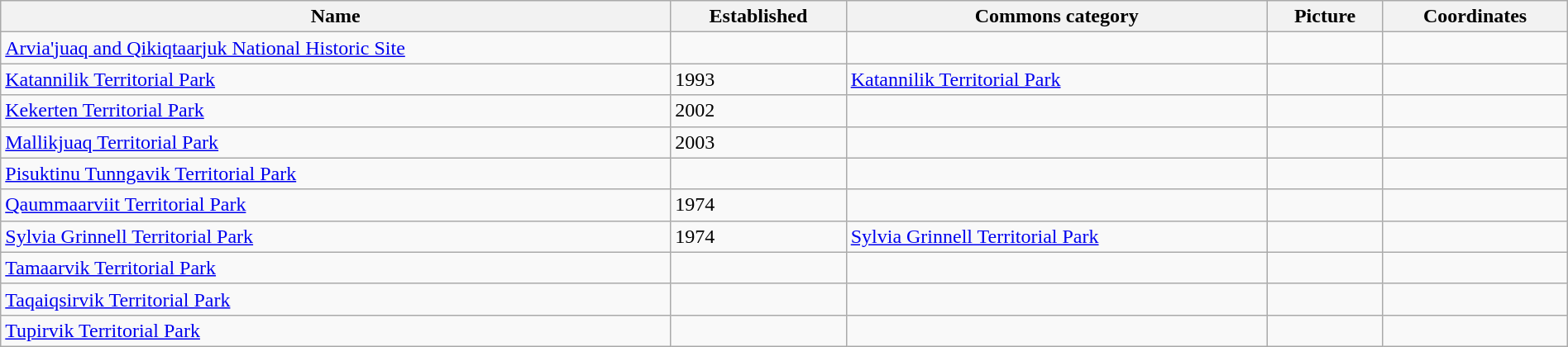<table class='wikitable sortable' style="width:100%">
<tr>
<th>Name</th>
<th>Established</th>
<th>Commons category</th>
<th>Picture</th>
<th>Coordinates</th>
</tr>
<tr>
<td><a href='#'>Arvia'juaq and Qikiqtaarjuk National Historic Site</a></td>
<td></td>
<td></td>
<td></td>
<td></td>
</tr>
<tr>
<td><a href='#'>Katannilik Territorial Park</a></td>
<td>1993</td>
<td><a href='#'>Katannilik Territorial Park</a></td>
<td></td>
<td></td>
</tr>
<tr>
<td><a href='#'>Kekerten Territorial Park</a></td>
<td>2002</td>
<td></td>
<td></td>
<td></td>
</tr>
<tr>
<td><a href='#'>Mallikjuaq Territorial Park</a></td>
<td>2003</td>
<td></td>
<td></td>
<td></td>
</tr>
<tr>
<td><a href='#'>Pisuktinu Tunngavik Territorial Park</a></td>
<td></td>
<td></td>
<td></td>
<td></td>
</tr>
<tr>
<td><a href='#'>Qaummaarviit Territorial Park</a></td>
<td>1974</td>
<td></td>
<td></td>
<td></td>
</tr>
<tr>
<td><a href='#'>Sylvia Grinnell Territorial Park</a></td>
<td>1974</td>
<td><a href='#'>Sylvia Grinnell Territorial Park</a></td>
<td></td>
<td></td>
</tr>
<tr>
<td><a href='#'>Tamaarvik Territorial Park</a></td>
<td></td>
<td></td>
<td></td>
<td></td>
</tr>
<tr>
<td><a href='#'>Taqaiqsirvik Territorial Park</a></td>
<td></td>
<td></td>
<td></td>
<td></td>
</tr>
<tr>
<td><a href='#'>Tupirvik Territorial Park</a></td>
<td></td>
<td></td>
<td></td>
<td></td>
</tr>
</table>
